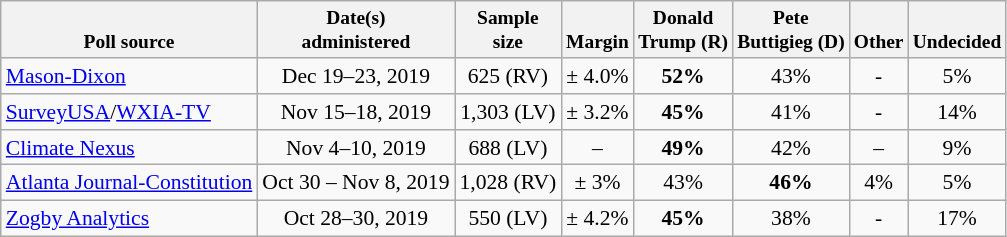<table class="wikitable" style="font-size:90%;text-align:center;">
<tr valign=bottom style="font-size:90%;">
<th>Poll source</th>
<th>Date(s)<br>administered</th>
<th>Sample<br>size</th>
<th>Margin<br></th>
<th>Donald<br>Trump (R)</th>
<th>Pete<br>Buttigieg (D)</th>
<th>Other</th>
<th>Undecided</th>
</tr>
<tr>
<td style="text-align:left;"><a href='#'>Mason-Dixon</a></td>
<td>Dec 19–23, 2019</td>
<td>625 (RV)</td>
<td>± 4.0%</td>
<td><strong>52%</strong></td>
<td>43%</td>
<td>-</td>
<td>5%</td>
</tr>
<tr>
<td style="text-align:left;"><a href='#'>SurveyUSA</a>/<a href='#'>WXIA-TV</a></td>
<td>Nov 15–18, 2019</td>
<td>1,303 (LV)</td>
<td>± 3.2%</td>
<td><strong>45%</strong></td>
<td>41%</td>
<td>-</td>
<td>14%</td>
</tr>
<tr>
<td style="text-align:left;"><a href='#'>Climate Nexus</a></td>
<td>Nov 4–10, 2019</td>
<td>688 (LV)</td>
<td>–</td>
<td><strong>49%</strong></td>
<td>42%</td>
<td>–</td>
<td>9%</td>
</tr>
<tr>
<td style="text-align:left;"><a href='#'>Atlanta Journal-Constitution</a></td>
<td>Oct 30 – Nov 8, 2019</td>
<td>1,028 (RV)</td>
<td>± 3%</td>
<td>43%</td>
<td><strong>46%</strong></td>
<td>4%</td>
<td>5%</td>
</tr>
<tr>
<td style="text-align:left;"><a href='#'>Zogby Analytics</a></td>
<td>Oct 28–30, 2019</td>
<td>550 (LV)</td>
<td>± 4.2%</td>
<td><strong>45%</strong></td>
<td>38%</td>
<td>-</td>
<td>17%</td>
</tr>
</table>
